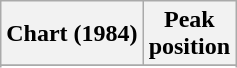<table class="wikitable sortable plainrowheaders" style="text-align:center">
<tr>
<th scope="col">Chart (1984)</th>
<th scope="col">Peak<br> position</th>
</tr>
<tr>
</tr>
<tr>
</tr>
<tr>
</tr>
<tr>
</tr>
</table>
